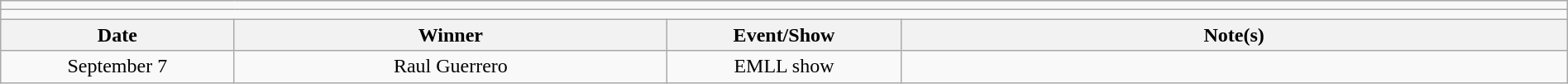<table class="wikitable" style="text-align:center; width:100%;">
<tr>
<td colspan=5></td>
</tr>
<tr>
<td colspan=5><strong></strong></td>
</tr>
<tr>
<th width=14%>Date</th>
<th width=26%>Winner</th>
<th width=14%>Event/Show</th>
<th width=40%>Note(s)</th>
</tr>
<tr>
<td>September 7</td>
<td>Raul Guerrero</td>
<td>EMLL show</td>
<td align=left></td>
</tr>
</table>
